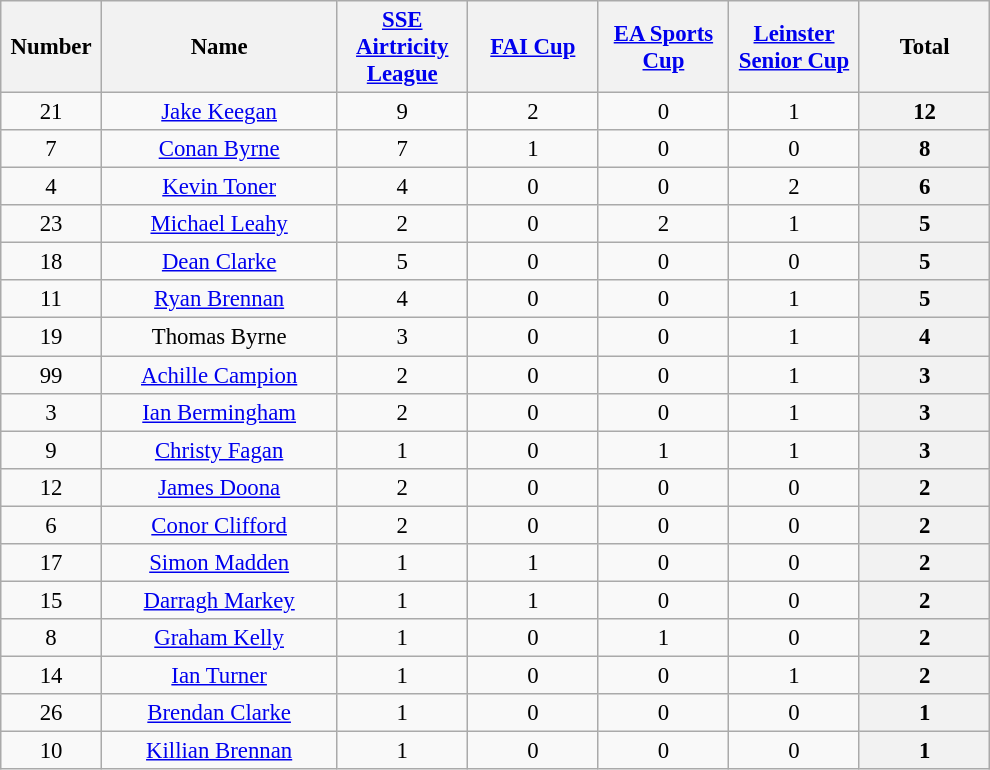<table class="wikitable" style="font-size:95%;text-align: center">
<tr>
<th width=60>Number</th>
<th width=150>Name</th>
<th width=80><a href='#'>SSE Airtricity League</a></th>
<th width=80><a href='#'>FAI Cup</a></th>
<th width=80><a href='#'>EA Sports Cup</a></th>
<th width=80><a href='#'>Leinster Senior Cup</a></th>
<th width=80>Total</th>
</tr>
<tr>
<td>21 </td>
<td><a href='#'>Jake Keegan</a></td>
<td>9 </td>
<td>2 </td>
<td>0 </td>
<td>1 </td>
<th>12 </th>
</tr>
<tr>
<td>7 </td>
<td><a href='#'>Conan Byrne</a></td>
<td>7 </td>
<td>1 </td>
<td>0 </td>
<td>0 </td>
<th>8 </th>
</tr>
<tr>
<td>4 </td>
<td><a href='#'>Kevin Toner</a></td>
<td>4 </td>
<td>0 </td>
<td>0 </td>
<td>2 </td>
<th>6 </th>
</tr>
<tr>
<td>23 </td>
<td><a href='#'>Michael Leahy</a></td>
<td>2 </td>
<td>0 </td>
<td>2 </td>
<td>1 </td>
<th>5 </th>
</tr>
<tr>
<td>18 </td>
<td><a href='#'>Dean Clarke</a></td>
<td>5 </td>
<td>0 </td>
<td>0 </td>
<td>0 </td>
<th>5 </th>
</tr>
<tr>
<td>11 </td>
<td><a href='#'>Ryan Brennan</a></td>
<td>4 </td>
<td>0 </td>
<td>0 </td>
<td>1 </td>
<th>5 </th>
</tr>
<tr>
<td>19 </td>
<td>Thomas Byrne</td>
<td>3 </td>
<td>0 </td>
<td>0 </td>
<td>1 </td>
<th>4 </th>
</tr>
<tr>
<td>99 </td>
<td><a href='#'>Achille Campion</a></td>
<td>2 </td>
<td>0 </td>
<td>0 </td>
<td>1 </td>
<th>3 </th>
</tr>
<tr>
<td>3 </td>
<td><a href='#'>Ian Bermingham</a></td>
<td>2 </td>
<td>0 </td>
<td>0 </td>
<td>1 </td>
<th>3 </th>
</tr>
<tr>
<td>9 </td>
<td><a href='#'>Christy Fagan</a></td>
<td>1 </td>
<td>0 </td>
<td>1 </td>
<td>1 </td>
<th>3 </th>
</tr>
<tr>
<td>12 </td>
<td><a href='#'>James Doona</a></td>
<td>2 </td>
<td>0 </td>
<td>0 </td>
<td>0 </td>
<th>2 </th>
</tr>
<tr>
<td>6 </td>
<td><a href='#'>Conor Clifford</a></td>
<td>2 </td>
<td>0 </td>
<td>0 </td>
<td>0 </td>
<th>2 </th>
</tr>
<tr>
<td>17 </td>
<td><a href='#'>Simon Madden</a></td>
<td>1 </td>
<td>1 </td>
<td>0 </td>
<td>0 </td>
<th>2 </th>
</tr>
<tr>
<td>15 </td>
<td><a href='#'>Darragh Markey</a></td>
<td>1 </td>
<td>1 </td>
<td>0 </td>
<td>0 </td>
<th>2 </th>
</tr>
<tr>
<td>8 </td>
<td><a href='#'>Graham Kelly</a></td>
<td>1 </td>
<td>0 </td>
<td>1 </td>
<td>0 </td>
<th>2 </th>
</tr>
<tr>
<td>14 </td>
<td><a href='#'>Ian Turner</a></td>
<td>1 </td>
<td>0 </td>
<td>0 </td>
<td>1 </td>
<th>2 </th>
</tr>
<tr>
<td>26 </td>
<td><a href='#'>Brendan Clarke</a></td>
<td>1 </td>
<td>0 </td>
<td>0 </td>
<td>0 </td>
<th>1 </th>
</tr>
<tr>
<td>10 </td>
<td><a href='#'>Killian Brennan</a></td>
<td>1 </td>
<td>0 </td>
<td>0 </td>
<td>0 </td>
<th>1 </th>
</tr>
</table>
